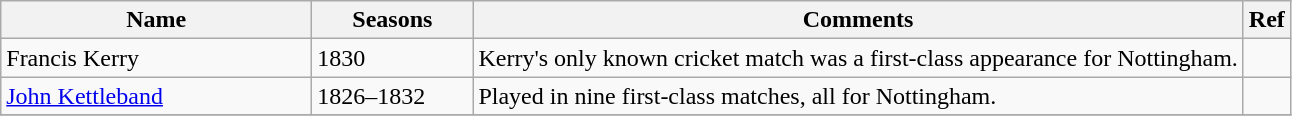<table class="wikitable">
<tr>
<th style="width:200px">Name</th>
<th style="width: 100px">Seasons</th>
<th>Comments</th>
<th>Ref</th>
</tr>
<tr>
<td>Francis Kerry</td>
<td>1830</td>
<td>Kerry's only known cricket match was a first-class appearance for Nottingham.</td>
<td></td>
</tr>
<tr>
<td><a href='#'>John Kettleband</a></td>
<td>1826–1832</td>
<td>Played in nine first-class matches, all for Nottingham.</td>
<td></td>
</tr>
<tr>
</tr>
</table>
